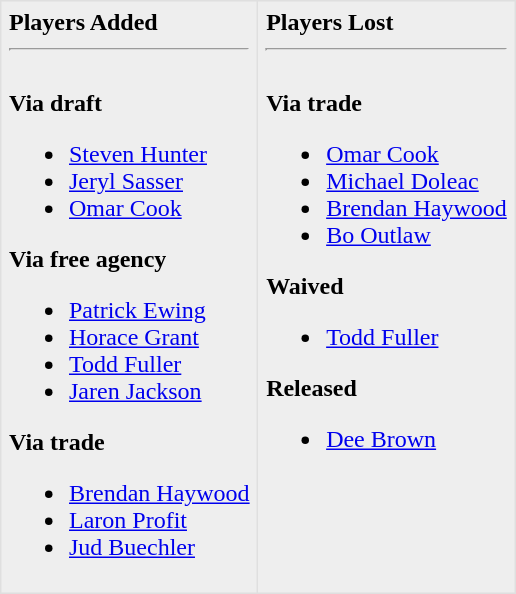<table border=1 style="border-collapse:collapse; background-color:#eeeeee" bordercolor="#DFDFDF" cellpadding="5">
<tr>
<td valign="top"><strong>Players Added</strong> <hr><br><strong>Via draft</strong><ul><li><a href='#'>Steven Hunter</a></li><li><a href='#'>Jeryl Sasser</a></li><li><a href='#'>Omar Cook</a></li></ul><strong>Via free agency</strong><ul><li><a href='#'>Patrick Ewing</a></li><li><a href='#'>Horace Grant</a></li><li><a href='#'>Todd Fuller</a></li><li><a href='#'>Jaren Jackson</a></li></ul><strong>Via trade</strong><ul><li><a href='#'>Brendan Haywood</a></li><li><a href='#'>Laron Profit</a></li><li><a href='#'>Jud Buechler</a></li></ul></td>
<td valign="top"><strong>Players Lost</strong> <hr><br><strong>Via trade</strong><ul><li><a href='#'>Omar Cook</a></li><li><a href='#'>Michael Doleac</a></li><li><a href='#'>Brendan Haywood</a></li><li><a href='#'>Bo Outlaw</a></li></ul><strong>Waived</strong><ul><li><a href='#'>Todd Fuller</a></li></ul><strong>Released</strong><ul><li><a href='#'>Dee Brown</a></li></ul></td>
</tr>
</table>
